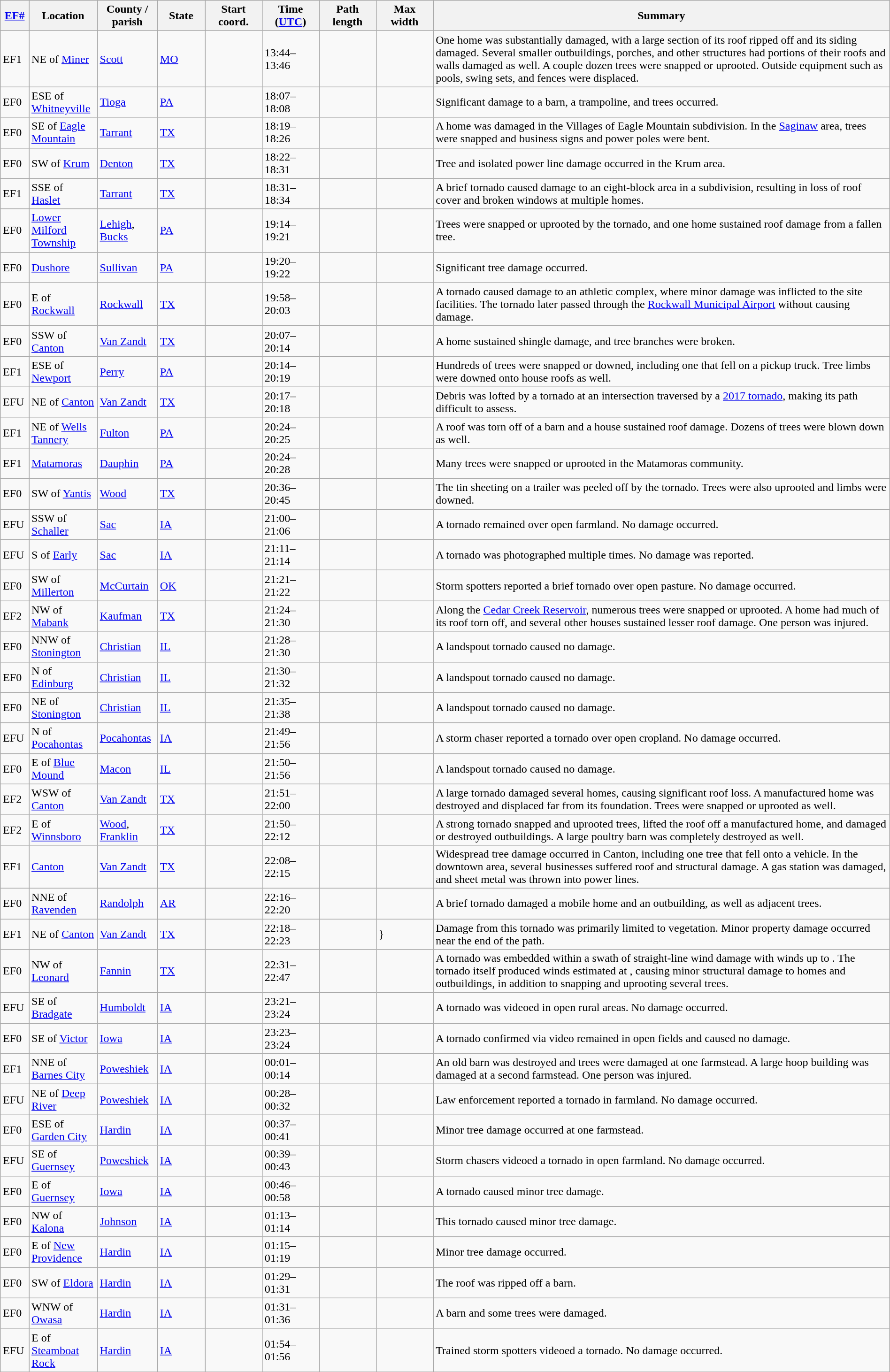<table class="wikitable sortable" style="width:100%;">
<tr>
<th scope="col" style="width:3%; text-align:center;"><a href='#'>EF#</a></th>
<th scope="col" style="width:7%; text-align:center;" class="unsortable">Location</th>
<th scope="col" style="width:6%; text-align:center;" class="unsortable">County / parish</th>
<th scope="col" style="width:5%; text-align:center;">State</th>
<th scope="col" style="width:6%; text-align:center;">Start coord.</th>
<th scope="col" style="width:6%; text-align:center;">Time (<a href='#'>UTC</a>)</th>
<th scope="col" style="width:6%; text-align:center;">Path length</th>
<th scope="col" style="width:6%; text-align:center;">Max width</th>
<th scope="col" class="unsortable" style="width:48%; text-align:center;">Summary</th>
</tr>
<tr>
<td bgcolor=>EF1</td>
<td>NE of <a href='#'>Miner</a></td>
<td><a href='#'>Scott</a></td>
<td><a href='#'>MO</a></td>
<td></td>
<td>13:44–13:46</td>
<td></td>
<td></td>
<td>One home was substantially damaged, with a large section of its roof ripped off and its siding damaged. Several smaller outbuildings, porches, and other structures had portions of their roofs and walls damaged as well. A couple dozen trees were snapped or uprooted. Outside equipment such as pools, swing sets, and fences were displaced.</td>
</tr>
<tr>
<td bgcolor=>EF0</td>
<td>ESE of <a href='#'>Whitneyville</a></td>
<td><a href='#'>Tioga</a></td>
<td><a href='#'>PA</a></td>
<td></td>
<td>18:07–18:08</td>
<td></td>
<td></td>
<td>Significant damage to a barn, a trampoline, and trees occurred.</td>
</tr>
<tr>
<td bgcolor=>EF0</td>
<td>SE of <a href='#'>Eagle Mountain</a></td>
<td><a href='#'>Tarrant</a></td>
<td><a href='#'>TX</a></td>
<td></td>
<td>18:19–18:26</td>
<td></td>
<td></td>
<td>A home was damaged in the Villages of Eagle Mountain subdivision. In the <a href='#'>Saginaw</a> area, trees were snapped and business signs and power poles were bent.</td>
</tr>
<tr>
<td bgcolor=>EF0</td>
<td>SW of <a href='#'>Krum</a></td>
<td><a href='#'>Denton</a></td>
<td><a href='#'>TX</a></td>
<td></td>
<td>18:22–18:31</td>
<td></td>
<td></td>
<td>Tree and isolated power line damage occurred in the Krum area.</td>
</tr>
<tr>
<td bgcolor=>EF1</td>
<td>SSE of <a href='#'>Haslet</a></td>
<td><a href='#'>Tarrant</a></td>
<td><a href='#'>TX</a></td>
<td></td>
<td>18:31–18:34</td>
<td></td>
<td></td>
<td>A brief tornado caused damage to an eight-block area in a subdivision, resulting in loss of roof cover and broken windows at multiple homes.</td>
</tr>
<tr>
<td bgcolor=>EF0</td>
<td><a href='#'>Lower Milford Township</a></td>
<td><a href='#'>Lehigh</a>, <a href='#'>Bucks</a></td>
<td><a href='#'>PA</a></td>
<td></td>
<td>19:14–19:21</td>
<td></td>
<td></td>
<td>Trees were snapped or uprooted by the tornado, and one home sustained roof damage from a fallen tree.</td>
</tr>
<tr>
<td bgcolor=>EF0</td>
<td><a href='#'>Dushore</a></td>
<td><a href='#'>Sullivan</a></td>
<td><a href='#'>PA</a></td>
<td></td>
<td>19:20–19:22</td>
<td></td>
<td></td>
<td>Significant tree damage occurred.</td>
</tr>
<tr>
<td bgcolor=>EF0</td>
<td>E of <a href='#'>Rockwall</a></td>
<td><a href='#'>Rockwall</a></td>
<td><a href='#'>TX</a></td>
<td></td>
<td>19:58–20:03</td>
<td></td>
<td></td>
<td>A tornado caused damage to an athletic complex, where minor damage was inflicted to the site facilities. The tornado later passed through the <a href='#'>Rockwall Municipal Airport</a> without causing damage.</td>
</tr>
<tr>
<td bgcolor=>EF0</td>
<td>SSW of <a href='#'>Canton</a></td>
<td><a href='#'>Van Zandt</a></td>
<td><a href='#'>TX</a></td>
<td></td>
<td>20:07–20:14</td>
<td></td>
<td></td>
<td>A home sustained shingle damage, and tree branches were broken.</td>
</tr>
<tr>
<td bgcolor=>EF1</td>
<td>ESE of <a href='#'>Newport</a></td>
<td><a href='#'>Perry</a></td>
<td><a href='#'>PA</a></td>
<td></td>
<td>20:14–20:19</td>
<td></td>
<td></td>
<td>Hundreds of trees were snapped or downed, including one that fell on a pickup truck. Tree limbs were downed onto house roofs as well.</td>
</tr>
<tr>
<td bgcolor=>EFU</td>
<td>NE of <a href='#'>Canton</a></td>
<td><a href='#'>Van Zandt</a></td>
<td><a href='#'>TX</a></td>
<td></td>
<td>20:17–20:18</td>
<td></td>
<td></td>
<td>Debris was lofted by a tornado at an intersection traversed by a <a href='#'>2017 tornado</a>, making its path difficult to assess.</td>
</tr>
<tr>
<td bgcolor=>EF1</td>
<td>NE of <a href='#'>Wells Tannery</a></td>
<td><a href='#'>Fulton</a></td>
<td><a href='#'>PA</a></td>
<td></td>
<td>20:24–20:25</td>
<td></td>
<td></td>
<td>A roof was torn off of a barn and a house sustained roof damage. Dozens of trees were blown down as well.</td>
</tr>
<tr>
<td bgcolor=>EF1</td>
<td><a href='#'>Matamoras</a></td>
<td><a href='#'>Dauphin</a></td>
<td><a href='#'>PA</a></td>
<td></td>
<td>20:24–20:28</td>
<td></td>
<td></td>
<td>Many trees were snapped or uprooted in the Matamoras community.</td>
</tr>
<tr>
<td bgcolor=>EF0</td>
<td>SW of <a href='#'>Yantis</a></td>
<td><a href='#'>Wood</a></td>
<td><a href='#'>TX</a></td>
<td></td>
<td>20:36–20:45</td>
<td></td>
<td></td>
<td>The tin sheeting on a trailer was peeled off by the tornado. Trees were also uprooted and limbs were downed.</td>
</tr>
<tr>
<td bgcolor=>EFU</td>
<td>SSW of <a href='#'>Schaller</a></td>
<td><a href='#'>Sac</a></td>
<td><a href='#'>IA</a></td>
<td></td>
<td>21:00–21:06</td>
<td></td>
<td></td>
<td>A tornado remained over open farmland. No damage occurred.</td>
</tr>
<tr>
<td bgcolor=>EFU</td>
<td>S of <a href='#'>Early</a></td>
<td><a href='#'>Sac</a></td>
<td><a href='#'>IA</a></td>
<td></td>
<td>21:11–21:14</td>
<td></td>
<td></td>
<td>A tornado was photographed multiple times. No damage was reported.</td>
</tr>
<tr>
<td bgcolor=>EF0</td>
<td>SW of <a href='#'>Millerton</a></td>
<td><a href='#'>McCurtain</a></td>
<td><a href='#'>OK</a></td>
<td></td>
<td>21:21–21:22</td>
<td></td>
<td></td>
<td>Storm spotters reported a brief tornado over open pasture. No damage occurred.</td>
</tr>
<tr>
<td bgcolor=>EF2</td>
<td>NW of <a href='#'>Mabank</a></td>
<td><a href='#'>Kaufman</a></td>
<td><a href='#'>TX</a></td>
<td></td>
<td>21:24–21:30</td>
<td></td>
<td></td>
<td>Along the <a href='#'>Cedar Creek Reservoir</a>, numerous trees were snapped or uprooted. A home had much of its roof torn off, and several other houses sustained lesser roof damage. One person was injured.</td>
</tr>
<tr>
<td bgcolor=>EF0</td>
<td>NNW of <a href='#'>Stonington</a></td>
<td><a href='#'>Christian</a></td>
<td><a href='#'>IL</a></td>
<td></td>
<td>21:28–21:30</td>
<td></td>
<td></td>
<td>A landspout tornado caused no damage.</td>
</tr>
<tr>
<td bgcolor=>EF0</td>
<td>N of <a href='#'>Edinburg</a></td>
<td><a href='#'>Christian</a></td>
<td><a href='#'>IL</a></td>
<td></td>
<td>21:30–21:32</td>
<td></td>
<td></td>
<td>A landspout tornado caused no damage.</td>
</tr>
<tr>
<td bgcolor=>EF0</td>
<td>NE of <a href='#'>Stonington</a></td>
<td><a href='#'>Christian</a></td>
<td><a href='#'>IL</a></td>
<td></td>
<td>21:35–21:38</td>
<td></td>
<td></td>
<td>A landspout tornado caused no damage.</td>
</tr>
<tr>
<td bgcolor=>EFU</td>
<td>N of <a href='#'>Pocahontas</a></td>
<td><a href='#'>Pocahontas</a></td>
<td><a href='#'>IA</a></td>
<td></td>
<td>21:49–21:56</td>
<td></td>
<td></td>
<td>A storm chaser reported a tornado over open cropland. No damage occurred.</td>
</tr>
<tr>
<td bgcolor=>EF0</td>
<td>E of <a href='#'>Blue Mound</a></td>
<td><a href='#'>Macon</a></td>
<td><a href='#'>IL</a></td>
<td></td>
<td>21:50–21:56</td>
<td></td>
<td></td>
<td>A landspout tornado caused no damage.</td>
</tr>
<tr>
<td bgcolor=>EF2</td>
<td>WSW of <a href='#'>Canton</a></td>
<td><a href='#'>Van Zandt</a></td>
<td><a href='#'>TX</a></td>
<td></td>
<td>21:51–22:00</td>
<td></td>
<td></td>
<td>A large tornado damaged several homes, causing significant roof loss. A manufactured home was destroyed and displaced far from its foundation. Trees were snapped or uprooted as well.</td>
</tr>
<tr>
<td bgcolor=>EF2</td>
<td>E of <a href='#'>Winnsboro</a></td>
<td><a href='#'>Wood</a>, <a href='#'>Franklin</a></td>
<td><a href='#'>TX</a></td>
<td></td>
<td>21:50–22:12</td>
<td></td>
<td></td>
<td>A strong tornado snapped and uprooted trees, lifted the roof off a manufactured home, and damaged or destroyed outbuildings. A large poultry barn was completely destroyed as well.</td>
</tr>
<tr>
<td bgcolor=>EF1</td>
<td><a href='#'>Canton</a></td>
<td><a href='#'>Van Zandt</a></td>
<td><a href='#'>TX</a></td>
<td></td>
<td>22:08–22:15</td>
<td></td>
<td></td>
<td>Widespread tree damage occurred in Canton, including one tree that fell onto a vehicle. In the downtown area, several businesses suffered roof and structural damage. A gas station was damaged, and sheet metal was thrown into power lines.</td>
</tr>
<tr>
<td bgcolor=>EF0</td>
<td>NNE of <a href='#'>Ravenden</a></td>
<td><a href='#'>Randolph</a></td>
<td><a href='#'>AR</a></td>
<td></td>
<td>22:16–22:20</td>
<td></td>
<td></td>
<td>A brief tornado damaged a mobile home and an outbuilding, as well as adjacent trees.</td>
</tr>
<tr>
<td bgcolor=>EF1</td>
<td>NE of <a href='#'>Canton</a></td>
<td><a href='#'>Van Zandt</a></td>
<td><a href='#'>TX</a></td>
<td></td>
<td>22:18–22:23</td>
<td></td>
<td>}</td>
<td>Damage from this tornado was primarily limited to vegetation. Minor property damage occurred near the end of the path.</td>
</tr>
<tr>
<td bgcolor=>EF0</td>
<td>NW of <a href='#'>Leonard</a></td>
<td><a href='#'>Fannin</a></td>
<td><a href='#'>TX</a></td>
<td></td>
<td>22:31–22:47</td>
<td></td>
<td></td>
<td>A tornado was embedded within a  swath of straight-line wind damage with winds up to . The tornado itself produced winds estimated at , causing minor structural damage to homes and outbuildings, in addition to snapping and uprooting several trees.</td>
</tr>
<tr>
<td bgcolor=>EFU</td>
<td>SE of <a href='#'>Bradgate</a></td>
<td><a href='#'>Humboldt</a></td>
<td><a href='#'>IA</a></td>
<td></td>
<td>23:21–23:24</td>
<td></td>
<td></td>
<td>A tornado was videoed in open rural areas. No damage occurred.</td>
</tr>
<tr>
<td bgcolor=>EF0</td>
<td>SE of <a href='#'>Victor</a></td>
<td><a href='#'>Iowa</a></td>
<td><a href='#'>IA</a></td>
<td></td>
<td>23:23–23:24</td>
<td></td>
<td></td>
<td>A tornado confirmed via video remained in open fields and caused no damage.</td>
</tr>
<tr>
<td bgcolor=>EF1</td>
<td>NNE of <a href='#'>Barnes City</a></td>
<td><a href='#'>Poweshiek</a></td>
<td><a href='#'>IA</a></td>
<td></td>
<td>00:01–00:14</td>
<td></td>
<td></td>
<td>An old barn was destroyed and trees were damaged at one farmstead. A large hoop building was damaged at a second farmstead. One person was injured.</td>
</tr>
<tr>
<td bgcolor=>EFU</td>
<td>NE of <a href='#'>Deep River</a></td>
<td><a href='#'>Poweshiek</a></td>
<td><a href='#'>IA</a></td>
<td></td>
<td>00:28–00:32</td>
<td></td>
<td></td>
<td>Law enforcement reported a tornado in farmland. No damage occurred.</td>
</tr>
<tr>
<td bgcolor=>EF0</td>
<td>ESE of <a href='#'>Garden City</a></td>
<td><a href='#'>Hardin</a></td>
<td><a href='#'>IA</a></td>
<td></td>
<td>00:37–00:41</td>
<td></td>
<td></td>
<td>Minor tree damage occurred at one farmstead.</td>
</tr>
<tr>
<td bgcolor=>EFU</td>
<td>SE of <a href='#'>Guernsey</a></td>
<td><a href='#'>Poweshiek</a></td>
<td><a href='#'>IA</a></td>
<td></td>
<td>00:39–00:43</td>
<td></td>
<td></td>
<td>Storm chasers videoed a tornado in open farmland. No damage occurred.</td>
</tr>
<tr>
<td bgcolor=>EF0</td>
<td>E of <a href='#'>Guernsey</a></td>
<td><a href='#'>Iowa</a></td>
<td><a href='#'>IA</a></td>
<td></td>
<td>00:46–00:58</td>
<td></td>
<td></td>
<td>A tornado caused minor tree damage.</td>
</tr>
<tr>
<td bgcolor=>EF0</td>
<td>NW of <a href='#'>Kalona</a></td>
<td><a href='#'>Johnson</a></td>
<td><a href='#'>IA</a></td>
<td></td>
<td>01:13–01:14</td>
<td></td>
<td></td>
<td>This tornado caused minor tree damage.</td>
</tr>
<tr>
<td bgcolor=>EF0</td>
<td>E of <a href='#'>New Providence</a></td>
<td><a href='#'>Hardin</a></td>
<td><a href='#'>IA</a></td>
<td></td>
<td>01:15–01:19</td>
<td></td>
<td></td>
<td>Minor tree damage occurred.</td>
</tr>
<tr>
<td bgcolor=>EF0</td>
<td>SW of <a href='#'>Eldora</a></td>
<td><a href='#'>Hardin</a></td>
<td><a href='#'>IA</a></td>
<td></td>
<td>01:29–01:31</td>
<td></td>
<td></td>
<td>The roof was ripped off a barn.</td>
</tr>
<tr>
<td bgcolor=>EF0</td>
<td>WNW of <a href='#'>Owasa</a></td>
<td><a href='#'>Hardin</a></td>
<td><a href='#'>IA</a></td>
<td></td>
<td>01:31–01:36</td>
<td></td>
<td></td>
<td>A barn and some trees were damaged.</td>
</tr>
<tr>
<td bgcolor=>EFU</td>
<td>E of <a href='#'>Steamboat Rock</a></td>
<td><a href='#'>Hardin</a></td>
<td><a href='#'>IA</a></td>
<td></td>
<td>01:54–01:56</td>
<td></td>
<td></td>
<td>Trained storm spotters videoed a tornado. No damage occurred.</td>
</tr>
<tr>
</tr>
</table>
